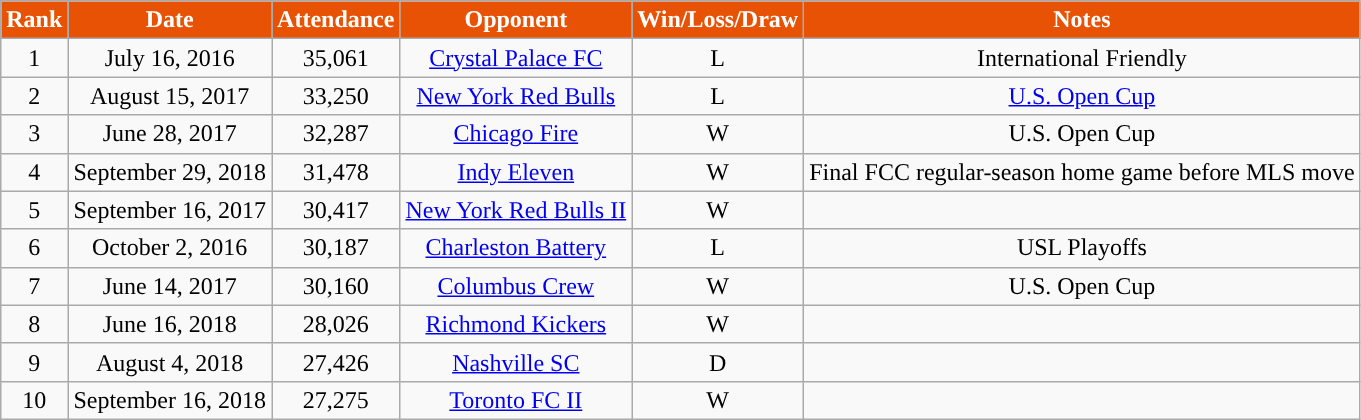<table class=wikitable style="text-align:center">
<tr>
<th style="background:#E75204; color:#FFFFFF; ">Rank</th>
<th style="background:#E75204; color:#FFFFFF; ">Date</th>
<th style="background:#E75204; color:#FFFFFF; ">Attendance</th>
<th style="background:#E75204; color:#FFFFFF; ">Opponent</th>
<th style="background:#E75204; color:#FFFFFF; ">Win/Loss/Draw</th>
<th style="background:#E75204; color:#FFFFFF; ">Notes</th>
</tr>
<tr>
<td>1</td>
<td align=center>July 16, 2016</td>
<td>35,061</td>
<td><a href='#'>Crystal Palace FC</a></td>
<td>L</td>
<td>International Friendly</td>
</tr>
<tr>
<td>2</td>
<td align=center>August 15, 2017</td>
<td>33,250</td>
<td><a href='#'>New York Red Bulls</a></td>
<td>L</td>
<td><a href='#'>U.S. Open Cup</a></td>
</tr>
<tr>
<td>3</td>
<td align=center>June 28, 2017</td>
<td>32,287</td>
<td><a href='#'>Chicago Fire</a></td>
<td>W</td>
<td>U.S. Open Cup</td>
</tr>
<tr>
<td>4</td>
<td align=center>September 29, 2018</td>
<td>31,478</td>
<td><a href='#'>Indy Eleven</a></td>
<td>W</td>
<td>Final FCC regular-season home game before MLS move</td>
</tr>
<tr>
<td>5</td>
<td align=center>September 16, 2017</td>
<td>30,417</td>
<td><a href='#'>New York Red Bulls II</a></td>
<td>W</td>
<td></td>
</tr>
<tr>
<td>6</td>
<td align=center>October 2, 2016</td>
<td>30,187</td>
<td><a href='#'>Charleston Battery</a></td>
<td>L</td>
<td>USL Playoffs</td>
</tr>
<tr>
<td>7</td>
<td align=center>June 14, 2017</td>
<td>30,160</td>
<td><a href='#'>Columbus Crew</a></td>
<td>W</td>
<td>U.S. Open Cup</td>
</tr>
<tr>
<td>8</td>
<td align=center>June 16, 2018</td>
<td>28,026</td>
<td><a href='#'>Richmond Kickers</a></td>
<td>W</td>
<td></td>
</tr>
<tr>
<td>9</td>
<td align=center>August 4, 2018</td>
<td>27,426</td>
<td><a href='#'>Nashville SC</a></td>
<td>D</td>
<td></td>
</tr>
<tr>
<td>10</td>
<td align=center>September 16, 2018</td>
<td>27,275</td>
<td><a href='#'>Toronto FC II</a></td>
<td>W</td>
<td></td>
</tr>
</table>
